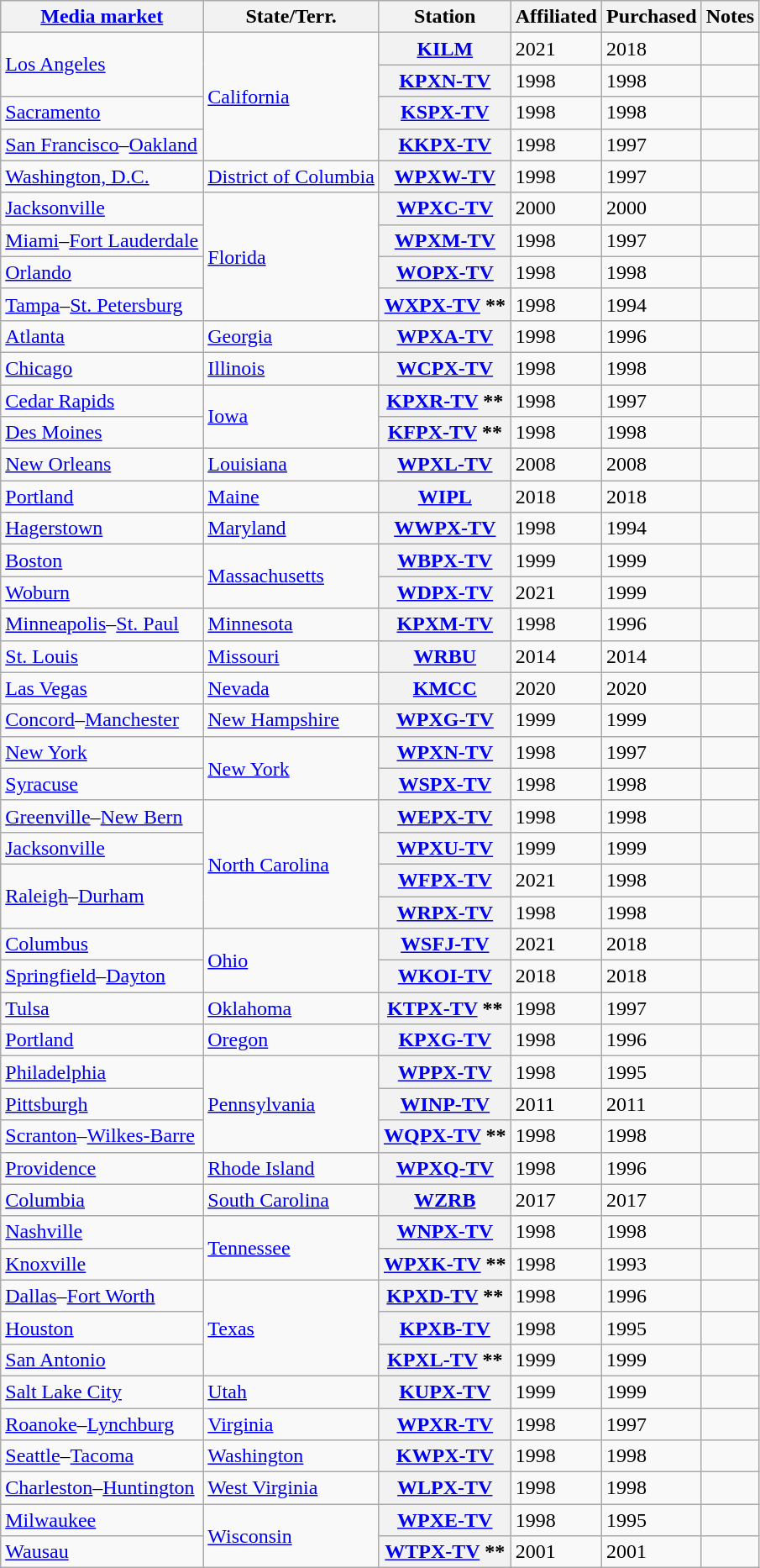<table class="wikitable sortable">
<tr>
<th scope="col"><a href='#'>Media market</a></th>
<th scope="col">State/Terr.</th>
<th scope="col">Station</th>
<th scope="col">Affiliated</th>
<th scope="col">Purchased</th>
<th scope="col" class="unsortable">Notes</th>
</tr>
<tr>
<td rowspan="2"><a href='#'>Los Angeles</a></td>
<td rowspan="4"><a href='#'>California</a></td>
<th scope="row"><a href='#'>KILM</a></th>
<td>2021</td>
<td>2018</td>
<td></td>
</tr>
<tr>
<th scope="row"><a href='#'>KPXN-TV</a></th>
<td>1998</td>
<td>1998</td>
<td></td>
</tr>
<tr>
<td><a href='#'>Sacramento</a></td>
<th scope="row"><a href='#'>KSPX-TV</a></th>
<td>1998</td>
<td>1998</td>
<td></td>
</tr>
<tr>
<td><a href='#'>San Francisco</a>–<a href='#'>Oakland</a></td>
<th scope="row"><a href='#'>KKPX-TV</a></th>
<td>1998</td>
<td>1997</td>
<td></td>
</tr>
<tr>
<td><a href='#'>Washington, D.C.</a></td>
<td><a href='#'>District of Columbia</a></td>
<th scope="row"><a href='#'>WPXW-TV</a></th>
<td>1998</td>
<td>1997</td>
<td></td>
</tr>
<tr>
<td><a href='#'>Jacksonville</a></td>
<td rowspan="4"><a href='#'>Florida</a></td>
<th scope="row"><a href='#'>WPXC-TV</a></th>
<td>2000</td>
<td>2000</td>
<td></td>
</tr>
<tr>
<td><a href='#'>Miami</a>–<a href='#'>Fort Lauderdale</a></td>
<th scope="row"><a href='#'>WPXM-TV</a></th>
<td>1998</td>
<td>1997</td>
<td></td>
</tr>
<tr>
<td><a href='#'>Orlando</a></td>
<th scope="row"><a href='#'>WOPX-TV</a></th>
<td>1998</td>
<td>1998</td>
<td></td>
</tr>
<tr>
<td><a href='#'>Tampa</a>–<a href='#'>St. Petersburg</a></td>
<th scope="row"><a href='#'>WXPX-TV</a> **</th>
<td>1998</td>
<td>1994</td>
<td></td>
</tr>
<tr>
<td><a href='#'>Atlanta</a></td>
<td><a href='#'>Georgia</a></td>
<th scope="row"><a href='#'>WPXA-TV</a></th>
<td>1998</td>
<td>1996</td>
<td></td>
</tr>
<tr>
<td><a href='#'>Chicago</a></td>
<td><a href='#'>Illinois</a></td>
<th scope="row"><a href='#'>WCPX-TV</a></th>
<td>1998</td>
<td>1998</td>
<td></td>
</tr>
<tr>
<td><a href='#'>Cedar Rapids</a></td>
<td rowspan="2"><a href='#'>Iowa</a></td>
<th scope="row"><a href='#'>KPXR-TV</a> **</th>
<td>1998</td>
<td>1997</td>
<td></td>
</tr>
<tr>
<td><a href='#'>Des Moines</a></td>
<th scope="row"><a href='#'>KFPX-TV</a> **</th>
<td>1998</td>
<td>1998</td>
<td></td>
</tr>
<tr>
<td><a href='#'>New Orleans</a></td>
<td><a href='#'>Louisiana</a></td>
<th scope="row"><a href='#'>WPXL-TV</a></th>
<td>2008</td>
<td>2008</td>
<td></td>
</tr>
<tr>
<td><a href='#'>Portland</a></td>
<td><a href='#'>Maine</a></td>
<th scope="row"><a href='#'>WIPL</a></th>
<td>2018</td>
<td>2018</td>
<td></td>
</tr>
<tr>
<td><a href='#'>Hagerstown</a></td>
<td><a href='#'>Maryland</a></td>
<th scope="row"><a href='#'>WWPX-TV</a></th>
<td>1998</td>
<td>1994</td>
<td></td>
</tr>
<tr>
<td><a href='#'>Boston</a></td>
<td rowspan="2"><a href='#'>Massachusetts</a></td>
<th scope="row"><a href='#'>WBPX-TV</a></th>
<td>1999</td>
<td>1999</td>
<td></td>
</tr>
<tr>
<td><a href='#'>Woburn</a></td>
<th scope="row"><a href='#'>WDPX-TV</a></th>
<td>2021</td>
<td>1999</td>
<td></td>
</tr>
<tr>
<td><a href='#'>Minneapolis</a>–<a href='#'>St. Paul</a></td>
<td><a href='#'>Minnesota</a></td>
<th scope="row"><a href='#'>KPXM-TV</a></th>
<td>1998</td>
<td>1996</td>
<td></td>
</tr>
<tr>
<td><a href='#'>St. Louis</a></td>
<td><a href='#'>Missouri</a></td>
<th scope="row"><a href='#'>WRBU</a></th>
<td>2014</td>
<td>2014</td>
<td></td>
</tr>
<tr>
<td><a href='#'>Las Vegas</a></td>
<td><a href='#'>Nevada</a></td>
<th scope="row"><a href='#'>KMCC</a></th>
<td>2020</td>
<td>2020</td>
<td></td>
</tr>
<tr>
<td><a href='#'>Concord</a>–<a href='#'>Manchester</a></td>
<td><a href='#'>New Hampshire</a></td>
<th scope="row"><a href='#'>WPXG-TV</a></th>
<td>1999</td>
<td>1999</td>
<td></td>
</tr>
<tr>
<td><a href='#'>New York</a></td>
<td rowspan="2"><a href='#'>New York</a></td>
<th scope="row"><a href='#'>WPXN-TV</a></th>
<td>1998</td>
<td>1997</td>
<td></td>
</tr>
<tr>
<td><a href='#'>Syracuse</a></td>
<th scope="row"><a href='#'>WSPX-TV</a></th>
<td>1998</td>
<td>1998</td>
<td></td>
</tr>
<tr>
<td><a href='#'>Greenville</a>–<a href='#'>New Bern</a></td>
<td rowspan="4"><a href='#'>North Carolina</a></td>
<th scope="row"><a href='#'>WEPX-TV</a></th>
<td>1998</td>
<td>1998</td>
<td></td>
</tr>
<tr>
<td><a href='#'>Jacksonville</a></td>
<th scope="row"><a href='#'>WPXU-TV</a></th>
<td>1999</td>
<td>1999</td>
<td></td>
</tr>
<tr>
<td rowspan="2"><a href='#'>Raleigh</a>–<a href='#'>Durham</a></td>
<th scope="row"><a href='#'>WFPX-TV</a></th>
<td>2021</td>
<td>1998</td>
<td></td>
</tr>
<tr>
<th scope="row"><a href='#'>WRPX-TV</a></th>
<td>1998</td>
<td>1998</td>
<td></td>
</tr>
<tr>
<td><a href='#'>Columbus</a></td>
<td rowspan="2"><a href='#'>Ohio</a></td>
<th scope="row"><a href='#'>WSFJ-TV</a></th>
<td>2021</td>
<td>2018</td>
<td></td>
</tr>
<tr>
<td><a href='#'>Springfield</a>–<a href='#'>Dayton</a></td>
<th scope="row"><a href='#'>WKOI-TV</a></th>
<td>2018</td>
<td>2018</td>
<td></td>
</tr>
<tr>
<td><a href='#'>Tulsa</a></td>
<td><a href='#'>Oklahoma</a></td>
<th scope="row"><a href='#'>KTPX-TV</a> **</th>
<td>1998</td>
<td>1997</td>
<td></td>
</tr>
<tr>
<td><a href='#'>Portland</a></td>
<td><a href='#'>Oregon</a></td>
<th scope="row"><a href='#'>KPXG-TV</a></th>
<td>1998</td>
<td>1996</td>
<td></td>
</tr>
<tr>
<td><a href='#'>Philadelphia</a></td>
<td rowspan="3"><a href='#'>Pennsylvania</a></td>
<th scope="row"><a href='#'>WPPX-TV</a></th>
<td>1998</td>
<td>1995</td>
<td></td>
</tr>
<tr>
<td><a href='#'>Pittsburgh</a></td>
<th scope="row"><a href='#'>WINP-TV</a></th>
<td>2011</td>
<td>2011</td>
<td></td>
</tr>
<tr>
<td><a href='#'>Scranton</a>–<a href='#'>Wilkes-Barre</a></td>
<th scope="row"><a href='#'>WQPX-TV</a> **</th>
<td>1998</td>
<td>1998</td>
<td></td>
</tr>
<tr>
<td><a href='#'>Providence</a></td>
<td><a href='#'>Rhode Island</a></td>
<th scope="row"><a href='#'>WPXQ-TV</a></th>
<td>1998</td>
<td>1996</td>
<td></td>
</tr>
<tr>
<td><a href='#'>Columbia</a></td>
<td><a href='#'>South Carolina</a></td>
<th scope="row"><a href='#'>WZRB</a></th>
<td>2017</td>
<td>2017</td>
<td></td>
</tr>
<tr>
<td><a href='#'>Nashville</a></td>
<td rowspan="2"><a href='#'>Tennessee</a></td>
<th scope="row"><a href='#'>WNPX-TV</a></th>
<td>1998</td>
<td>1998</td>
<td></td>
</tr>
<tr>
<td><a href='#'>Knoxville</a></td>
<th scope="row"><a href='#'>WPXK-TV</a> **</th>
<td>1998</td>
<td>1993</td>
<td></td>
</tr>
<tr>
<td><a href='#'>Dallas</a>–<a href='#'>Fort Worth</a></td>
<td rowspan="3"><a href='#'>Texas</a></td>
<th scope="row"><a href='#'>KPXD-TV</a> **</th>
<td>1998</td>
<td>1996</td>
<td></td>
</tr>
<tr>
<td><a href='#'>Houston</a></td>
<th scope="row"><a href='#'>KPXB-TV</a></th>
<td>1998</td>
<td>1995</td>
<td></td>
</tr>
<tr>
<td><a href='#'>San Antonio</a></td>
<th scope="row"><a href='#'>KPXL-TV</a> **</th>
<td>1999</td>
<td>1999</td>
<td></td>
</tr>
<tr>
<td><a href='#'>Salt Lake City</a></td>
<td><a href='#'>Utah</a></td>
<th scope="row"><a href='#'>KUPX-TV</a></th>
<td>1999</td>
<td>1999</td>
<td></td>
</tr>
<tr>
<td><a href='#'>Roanoke</a>–<a href='#'>Lynchburg</a></td>
<td><a href='#'>Virginia</a></td>
<th scope="row"><a href='#'>WPXR-TV</a></th>
<td>1998</td>
<td>1997</td>
<td></td>
</tr>
<tr>
<td><a href='#'>Seattle</a>–<a href='#'>Tacoma</a></td>
<td><a href='#'>Washington</a></td>
<th scope="row"><a href='#'>KWPX-TV</a></th>
<td>1998</td>
<td>1998</td>
<td></td>
</tr>
<tr>
<td><a href='#'>Charleston</a>–<a href='#'>Huntington</a></td>
<td><a href='#'>West Virginia</a></td>
<th scope="row"><a href='#'>WLPX-TV</a></th>
<td>1998</td>
<td>1998</td>
<td></td>
</tr>
<tr>
<td><a href='#'>Milwaukee</a></td>
<td rowspan="2"><a href='#'>Wisconsin</a></td>
<th scope="row"><a href='#'>WPXE-TV</a></th>
<td>1998</td>
<td>1995</td>
<td></td>
</tr>
<tr>
<td><a href='#'>Wausau</a></td>
<th scope="row"><a href='#'>WTPX-TV</a> **</th>
<td>2001</td>
<td>2001</td>
<td></td>
</tr>
</table>
